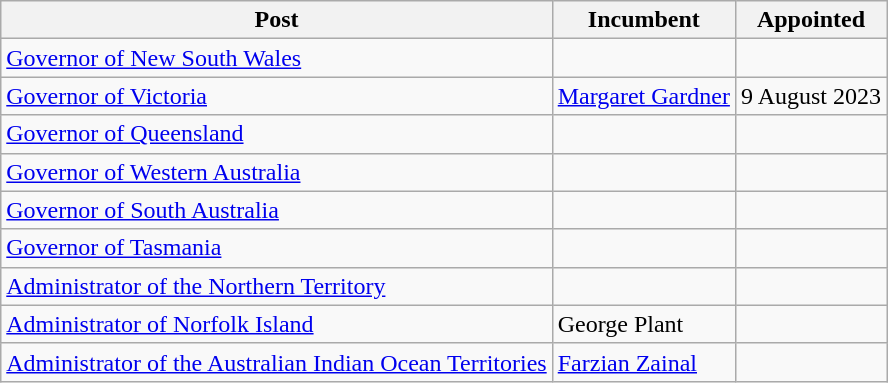<table class="wikitable sortable">
<tr>
<th>Post</th>
<th>Incumbent</th>
<th>Appointed</th>
</tr>
<tr>
<td><a href='#'>Governor of New South Wales</a></td>
<td></td>
<td></td>
</tr>
<tr>
<td><a href='#'>Governor of Victoria</a></td>
<td><a href='#'>Margaret Gardner</a></td>
<td>9 August 2023</td>
</tr>
<tr>
<td><a href='#'>Governor of Queensland</a></td>
<td></td>
<td></td>
</tr>
<tr>
<td><a href='#'>Governor of Western Australia</a></td>
<td></td>
<td></td>
</tr>
<tr>
<td><a href='#'>Governor of South Australia</a></td>
<td></td>
<td></td>
</tr>
<tr>
<td><a href='#'>Governor of Tasmania</a></td>
<td></td>
<td></td>
</tr>
<tr>
<td><a href='#'>Administrator of the Northern Territory</a></td>
<td></td>
<td></td>
</tr>
<tr>
<td><a href='#'>Administrator of Norfolk Island</a></td>
<td>George Plant</td>
<td></td>
</tr>
<tr>
<td><a href='#'>Administrator of the Australian Indian Ocean Territories</a></td>
<td><a href='#'>Farzian Zainal</a></td>
<td></td>
</tr>
</table>
